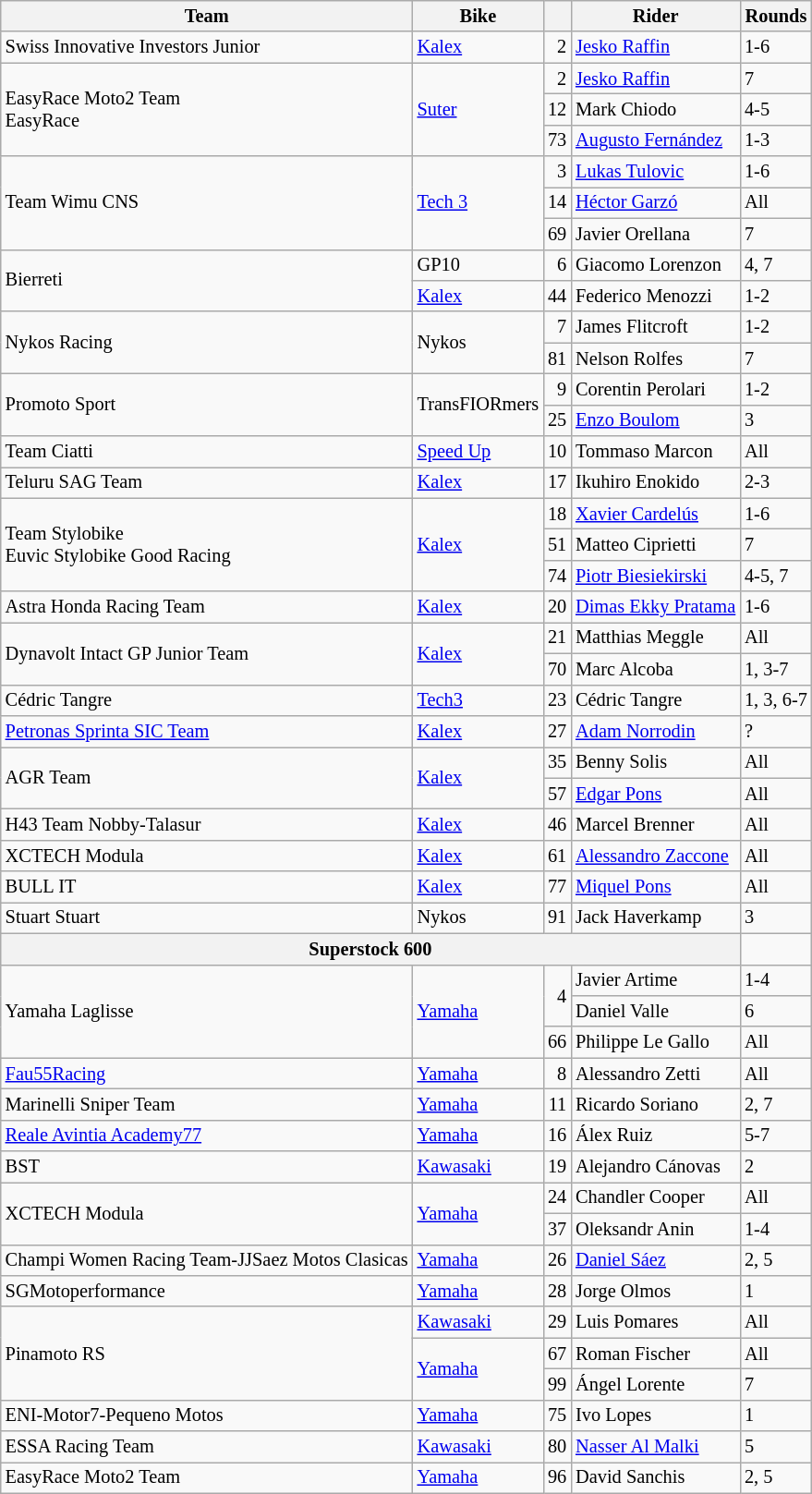<table class="wikitable" style="font-size: 85%">
<tr>
<th>Team</th>
<th>Bike</th>
<th></th>
<th>Rider</th>
<th>Rounds</th>
</tr>
<tr>
<td> Swiss Innovative Investors Junior</td>
<td><a href='#'>Kalex</a></td>
<td align=right>2</td>
<td> <a href='#'>Jesko Raffin</a></td>
<td>1-6</td>
</tr>
<tr>
<td rowspan=3> EasyRace Moto2 Team<br> EasyRace</td>
<td rowspan=3><a href='#'>Suter</a></td>
<td align=right>2</td>
<td> <a href='#'>Jesko Raffin</a></td>
<td>7</td>
</tr>
<tr>
<td align=right>12</td>
<td> Mark Chiodo</td>
<td>4-5</td>
</tr>
<tr>
<td align=right>73</td>
<td> <a href='#'>Augusto Fernández</a></td>
<td>1-3</td>
</tr>
<tr>
<td rowspan=3> Team Wimu CNS</td>
<td rowspan=3><a href='#'>Tech 3</a></td>
<td align=right>3</td>
<td> <a href='#'>Lukas Tulovic</a></td>
<td>1-6</td>
</tr>
<tr>
<td align=right>14</td>
<td> <a href='#'>Héctor Garzó</a></td>
<td>All</td>
</tr>
<tr>
<td align=right>69</td>
<td> Javier Orellana</td>
<td>7</td>
</tr>
<tr>
<td rowspan=2> Bierreti</td>
<td>GP10</td>
<td align=right>6</td>
<td> Giacomo Lorenzon</td>
<td>4, 7</td>
</tr>
<tr>
<td><a href='#'>Kalex</a></td>
<td align=right>44</td>
<td> Federico Menozzi</td>
<td>1-2</td>
</tr>
<tr>
<td rowspan=2> Nykos Racing</td>
<td rowspan=2>Nykos</td>
<td align=right>7</td>
<td> James Flitcroft</td>
<td>1-2</td>
</tr>
<tr>
<td align=right>81</td>
<td> Nelson Rolfes</td>
<td>7</td>
</tr>
<tr>
<td rowspan=2> Promoto Sport</td>
<td rowspan=2>TransFIORmers</td>
<td align=right>9</td>
<td> Corentin Perolari</td>
<td>1-2</td>
</tr>
<tr>
<td align=right>25</td>
<td> <a href='#'>Enzo Boulom</a></td>
<td>3</td>
</tr>
<tr>
<td> Team Ciatti</td>
<td><a href='#'>Speed Up</a></td>
<td align=right>10</td>
<td> Tommaso Marcon</td>
<td>All</td>
</tr>
<tr>
<td> Teluru SAG Team</td>
<td><a href='#'>Kalex</a></td>
<td align=right>17</td>
<td> Ikuhiro Enokido</td>
<td>2-3</td>
</tr>
<tr>
<td rowspan=3> Team Stylobike<br> Euvic Stylobike Good Racing</td>
<td rowspan=3><a href='#'>Kalex</a></td>
<td align=right>18</td>
<td> <a href='#'>Xavier Cardelús</a></td>
<td>1-6</td>
</tr>
<tr>
<td align=right>51</td>
<td> Matteo Ciprietti</td>
<td>7</td>
</tr>
<tr>
<td align=right>74</td>
<td> <a href='#'>Piotr Biesiekirski</a></td>
<td>4-5, 7</td>
</tr>
<tr>
<td> Astra Honda Racing Team</td>
<td><a href='#'>Kalex</a></td>
<td align=right>20</td>
<td> <a href='#'>Dimas Ekky Pratama</a></td>
<td>1-6</td>
</tr>
<tr>
<td rowspan=2> Dynavolt Intact GP Junior Team</td>
<td rowspan=2><a href='#'>Kalex</a></td>
<td align=right>21</td>
<td> Matthias Meggle</td>
<td>All</td>
</tr>
<tr>
<td align=right>70</td>
<td> Marc Alcoba</td>
<td>1, 3-7</td>
</tr>
<tr>
<td> Cédric Tangre</td>
<td><a href='#'>Tech3</a></td>
<td align=right>23</td>
<td> Cédric Tangre</td>
<td>1, 3, 6-7</td>
</tr>
<tr>
<td> <a href='#'>Petronas Sprinta SIC Team</a></td>
<td><a href='#'>Kalex</a></td>
<td align=right>27</td>
<td> <a href='#'>Adam Norrodin</a></td>
<td>?</td>
</tr>
<tr>
<td rowspan=2> AGR Team</td>
<td rowspan=2><a href='#'>Kalex</a></td>
<td align=right>35</td>
<td> Benny Solis</td>
<td>All</td>
</tr>
<tr>
<td align=right>57</td>
<td> <a href='#'>Edgar Pons</a></td>
<td>All</td>
</tr>
<tr>
<td> H43 Team Nobby-Talasur</td>
<td><a href='#'>Kalex</a></td>
<td align=right>46</td>
<td> Marcel Brenner</td>
<td>All</td>
</tr>
<tr>
<td> XCTECH Modula</td>
<td><a href='#'>Kalex</a></td>
<td align=right>61</td>
<td> <a href='#'>Alessandro Zaccone</a></td>
<td>All</td>
</tr>
<tr>
<td> BULL IT</td>
<td><a href='#'>Kalex</a></td>
<td align=right>77</td>
<td> <a href='#'>Miquel Pons</a></td>
<td>All</td>
</tr>
<tr>
<td> Stuart Stuart</td>
<td>Nykos</td>
<td align=right>91</td>
<td> Jack Haverkamp</td>
<td>3</td>
</tr>
<tr>
<th colspan=4>Superstock 600</th>
</tr>
<tr>
<td rowspan=3> Yamaha Laglisse</td>
<td rowspan=3><a href='#'>Yamaha</a></td>
<td rowspan=2 align=right>4</td>
<td> Javier Artime</td>
<td>1-4</td>
</tr>
<tr>
<td> Daniel Valle</td>
<td>6</td>
</tr>
<tr>
<td align=right>66</td>
<td> Philippe Le Gallo</td>
<td>All</td>
</tr>
<tr>
<td> <a href='#'>Fau55Racing</a></td>
<td><a href='#'>Yamaha</a></td>
<td align=right>8</td>
<td> Alessandro Zetti</td>
<td>All</td>
</tr>
<tr>
<td> Marinelli Sniper Team</td>
<td><a href='#'>Yamaha</a></td>
<td align=right>11</td>
<td> Ricardo Soriano</td>
<td>2, 7</td>
</tr>
<tr>
<td> <a href='#'>Reale Avintia Academy77</a></td>
<td><a href='#'>Yamaha</a></td>
<td align=right>16</td>
<td> Álex Ruiz</td>
<td>5-7</td>
</tr>
<tr>
<td> BST</td>
<td><a href='#'>Kawasaki</a></td>
<td align=right>19</td>
<td> Alejandro Cánovas</td>
<td>2</td>
</tr>
<tr>
<td rowspan=2> XCTECH Modula</td>
<td rowspan=2><a href='#'>Yamaha</a></td>
<td align=right>24</td>
<td> Chandler Cooper</td>
<td>All</td>
</tr>
<tr>
<td align=right>37</td>
<td> Oleksandr Anin</td>
<td>1-4</td>
</tr>
<tr>
<td> Champi Women Racing Team-JJSaez Motos Clasicas</td>
<td><a href='#'>Yamaha</a></td>
<td align=right>26</td>
<td> <a href='#'>Daniel Sáez</a></td>
<td>2, 5</td>
</tr>
<tr>
<td> SGMotoperformance</td>
<td><a href='#'>Yamaha</a></td>
<td align=right>28</td>
<td> Jorge Olmos</td>
<td>1</td>
</tr>
<tr>
<td rowspan=3> Pinamoto RS</td>
<td><a href='#'>Kawasaki</a></td>
<td align=right>29</td>
<td> Luis Pomares</td>
<td>All</td>
</tr>
<tr>
<td rowspan=2><a href='#'>Yamaha</a></td>
<td align=right>67</td>
<td> Roman Fischer</td>
<td>All</td>
</tr>
<tr>
<td align=right>99</td>
<td> Ángel Lorente</td>
<td>7</td>
</tr>
<tr>
<td> ENI-Motor7-Pequeno Motos</td>
<td><a href='#'>Yamaha</a></td>
<td align=right>75</td>
<td> Ivo Lopes</td>
<td>1</td>
</tr>
<tr>
<td> ESSA Racing Team</td>
<td><a href='#'>Kawasaki</a></td>
<td align=right>80</td>
<td> <a href='#'>Nasser Al Malki</a></td>
<td>5</td>
</tr>
<tr>
<td> EasyRace Moto2 Team</td>
<td><a href='#'>Yamaha</a></td>
<td align=right>96</td>
<td> David Sanchis</td>
<td>2, 5</td>
</tr>
</table>
